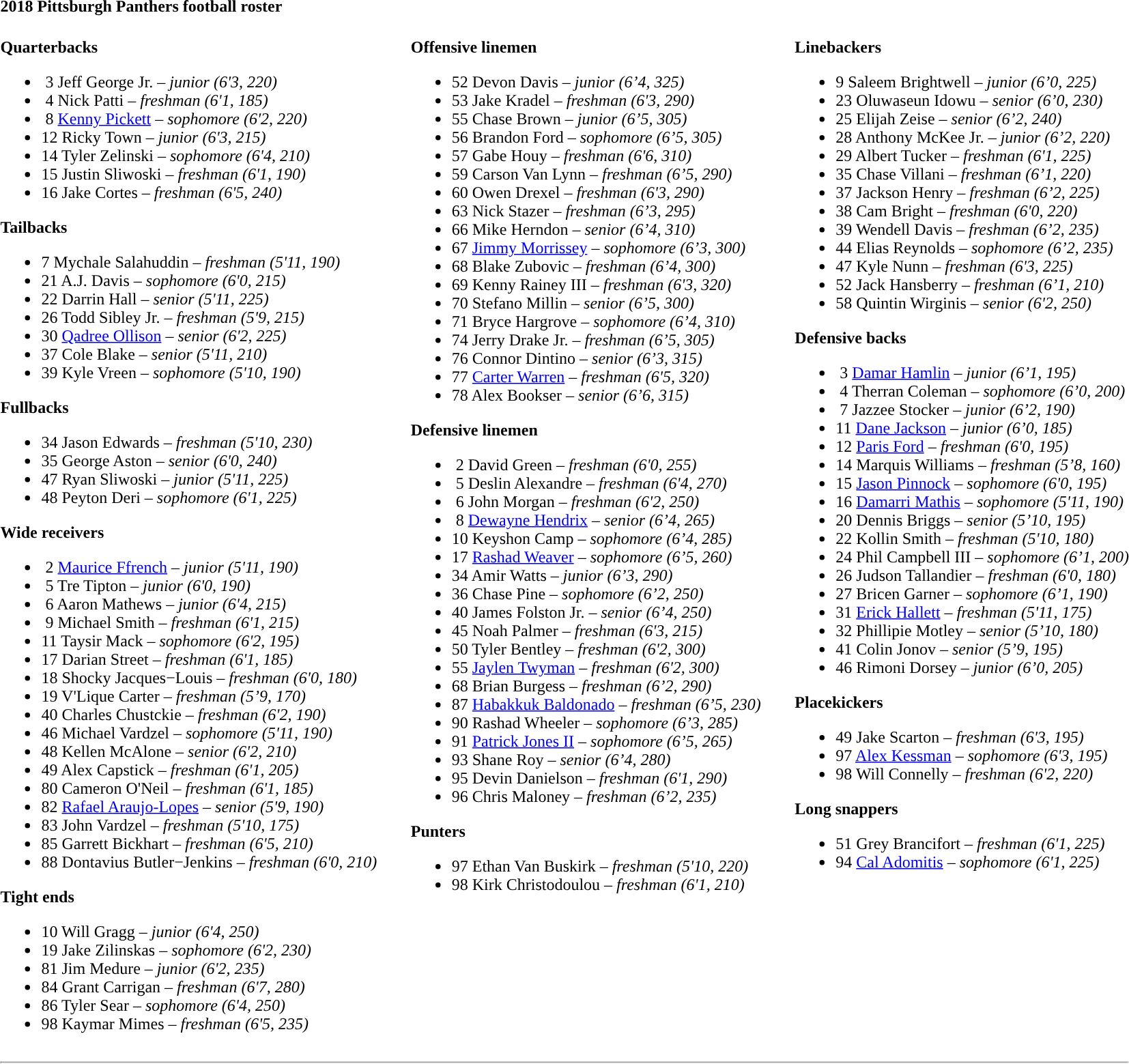<table class="toccolours" style="text-align: left;">
<tr>
<td colspan="11"><strong>2018 Pittsburgh Panthers football roster</strong></td>
</tr>
<tr>
<td valign="top"><br><strong>Quarterbacks</strong><ul><li> 3  Jeff George Jr. – <em> junior (6'3, 220)</em></li><li> 4  Nick Patti – <em>freshman (6'1, 185)</em></li><li> 8  <a href='#'>Kenny Pickett</a> – <em>sophomore (6'2, 220)</em></li><li>12  Ricky Town – <em> junior (6'3, 215)</em></li><li>14  Tyler Zelinski – <em> sophomore (6'4, 210)</em></li><li>15  Justin Sliwoski – <em>freshman (6'1, 190)</em></li><li>16  Jake Cortes – <em>freshman (6'5, 240)</em></li></ul><strong>Tailbacks</strong><ul><li>7  Mychale Salahuddin – <em>freshman (5'11, 190)</em></li><li>21  A.J. Davis – <em>sophomore (6'0, 215)</em></li><li>22  Darrin Hall – <em>senior (5'11, 225)</em></li><li>26  Todd Sibley Jr. – <em> freshman (5'9, 215)</em></li><li>30  <a href='#'>Qadree Ollison</a> – <em> senior (6'2, 225)</em></li><li>37  Cole Blake – <em> senior (5'11, 210)</em></li><li>39  Kyle Vreen – <em> sophomore (5'10, 190)</em></li></ul><strong>Fullbacks</strong><ul><li>34  Jason Edwards – <em>freshman (5'10, 230)</em></li><li>35  George Aston – <em> senior (6'0, 240)</em></li><li>47  Ryan Sliwoski – <em> junior (5'11, 225)</em></li><li>48  Peyton Deri – <em> sophomore (6'1, 225)</em></li></ul><strong>Wide receivers</strong><ul><li> 2  <a href='#'>Maurice Ffrench</a> – <em>junior (5'11, 190)</em></li><li> 5  Tre Tipton – <em> junior (6'0, 190)</em></li><li> 6  Aaron Mathews – <em>junior (6'4, 215)</em></li><li> 9  Michael Smith – <em> freshman (6'1, 215)</em></li><li>11  Taysir Mack – <em> sophomore (6'2, 195)</em></li><li>17  Darian Street – <em> freshman (6'1, 185)</em></li><li>18  Shocky Jacques−Louis – <em>freshman (6'0, 180)</em></li><li>19  V'Lique Carter – <em>freshman (5’9, 170)</em></li><li>40  Charles Chustckie – <em>freshman (6'2, 190)</em></li><li>46  Michael Vardzel – <em> sophomore (5'11, 190)</em></li><li>48  Kellen McAlone – <em> senior (6'2, 210)</em></li><li>49  Alex Capstick – <em>freshman (6'1, 205)</em></li><li>80  Cameron O'Neil – <em>freshman (6'1, 185)</em></li><li>82  <a href='#'>Rafael Araujo-Lopes</a> – <em> senior (5'9, 190)</em></li><li>83  John Vardzel – <em>freshman (5'10, 175)</em></li><li>85  Garrett Bickhart – <em> freshman (6'5, 210)</em></li><li>88  Dontavius Butler−Jenkins – <em> freshman (6'0, 210)</em></li></ul><strong>Tight ends</strong><ul><li>10  Will Gragg – <em> junior (6'4, 250)</em></li><li>19  Jake Zilinskas – <em> sophomore (6'2, 230)</em></li><li>81  Jim Medure – <em> junior (6'2, 235)</em></li><li>84  Grant Carrigan – <em> freshman (6'7, 280)</em></li><li>86  Tyler Sear – <em>sophomore (6'4, 250)</em></li><li>98  Kaymar Mimes – <em>freshman (6'5, 235)</em></li></ul></td>
<td width="25"> </td>
<td valign="top"><br><strong>Offensive linemen</strong><ul><li>52  Devon Davis – <em> junior (6’4, 325)</em></li><li>53  Jake Kradel – <em>freshman (6'3, 290)</em></li><li>55  Chase Brown – <em> junior (6’5, 305)</em></li><li>56  Brandon Ford – <em> sophomore (6’5, 305)</em></li><li>57  Gabe Houy – <em> freshman (6'6, 310)</em></li><li>59  Carson Van Lynn – <em> freshman (6’5, 290)</em></li><li>60  Owen Drexel – <em> freshman (6'3, 290)</em></li><li>63  Nick Stazer – <em>freshman (6’3, 295)</em></li><li>66  Mike Herndon – <em> senior (6’4, 310)</em></li><li>67  <a href='#'>Jimmy Morrissey</a> – <em> sophomore (6’3, 300)</em></li><li>68  Blake Zubovic – <em>freshman (6’4, 300)</em></li><li>69  Kenny Rainey III – <em> freshman (6'3, 320)</em></li><li>70  Stefano Millin – <em> senior (6’5, 300)</em></li><li>71  Bryce Hargrove – <em> sophomore (6’4, 310)</em></li><li>74  Jerry Drake Jr. – <em> freshman (6’5, 305)</em></li><li>76  Connor Dintino – <em> senior (6’3, 315)</em></li><li>77  <a href='#'>Carter Warren</a> – <em> freshman (6'5, 320)</em></li><li>78  Alex Bookser – <em> senior (6’6, 315)</em></li></ul><strong>Defensive linemen</strong><ul><li> 2  David Green – <em>freshman (6'0, 255)</em></li><li> 5  Deslin Alexandre – <em> freshman (6'4, 270)</em></li><li> 6  John Morgan – <em>freshman (6'2, 250)</em></li><li> 8  <a href='#'>Dewayne Hendrix</a> – <em> senior (6’4, 265)</em></li><li>10  Keyshon Camp – <em> sophomore (6’4, 285)</em></li><li>17  <a href='#'>Rashad Weaver</a> – <em> sophomore (6’5, 260)</em></li><li>34  Amir Watts – <em>junior (6’3, 290)</em></li><li>36  Chase Pine – <em> sophomore (6’2, 250)</em></li><li>40  James Folston Jr. – <em> senior (6’4, 250)</em></li><li>45  Noah Palmer – <em>freshman (6'3, 215)</em></li><li>50  Tyler Bentley – <em>freshman (6'2, 300)</em></li><li>55  <a href='#'>Jaylen Twyman</a> – <em> freshman (6'2, 300)</em></li><li>68  Brian Burgess – <em> freshman (6’2, 290)</em></li><li>87  <a href='#'>Habakkuk Baldonado</a> – <em>freshman (6’5, 230)</em></li><li>90  Rashad Wheeler – <em> sophomore (6’3, 285)</em></li><li>91  <a href='#'>Patrick Jones II</a> – <em> sophomore (6’5, 265)</em></li><li>93  Shane Roy – <em> senior (6’4, 280)</em></li><li>95  Devin Danielson – <em>freshman (6'1, 290)</em></li><li>96  Chris Maloney – <em>freshman (6’2, 235)</em></li></ul><strong>Punters</strong><ul><li>97  Ethan Van Buskirk – <em>freshman (5'10, 220)</em></li><li>98  Kirk Christodoulou – <em> freshman (6'1, 210)</em></li></ul></td>
<td width="25"> </td>
<td valign="top"><br><strong>Linebackers</strong><ul><li>9  Saleem Brightwell – <em> junior (6’0, 225)</em></li><li>23  Oluwaseun Idowu  – <em> senior (6’0, 230)</em></li><li>25  Elijah Zeise – <em> senior (6’2, 240)</em></li><li>28  Anthony McKee Jr. – <em> junior (6’2, 220)</em></li><li>29  Albert Tucker – <em> freshman (6'1, 225)</em></li><li>35  Chase Villani – <em>freshman (6’1, 220)</em></li><li>37  Jackson Henry – <em>freshman (6’2, 225)</em></li><li>38  Cam Bright – <em> freshman (6'0, 220)</em></li><li>39  Wendell Davis – <em>freshman (6’2, 235)</em></li><li>44  Elias Reynolds – <em> sophomore (6’2, 235)</em></li><li>47  Kyle Nunn – <em> freshman (6'3, 225)</em></li><li>52  Jack Hansberry – <em>freshman (6’1, 210)</em></li><li>58  Quintin Wirginis – <em> senior (6'2, 250)</em></li></ul><strong>Defensive backs</strong><ul><li> 3  <a href='#'>Damar Hamlin</a> – <em>junior (6’1, 195)</em></li><li> 4  Therran Coleman – <em> sophomore (6’0, 200)</em></li><li> 7  Jazzee Stocker – <em> junior (6’2, 190)</em></li><li>11  <a href='#'>Dane Jackson</a> – <em> junior (6’0, 185)</em></li><li>12  <a href='#'>Paris Ford</a> – <em> freshman (6'0, 195)</em></li><li>14  Marquis Williams – <em>freshman (5’8, 160)</em></li><li>15  <a href='#'>Jason Pinnock</a> – <em>sophomore (6'0, 195)</em></li><li>16  <a href='#'>Damarri Mathis</a> – <em>sophomore (5'11, 190)</em></li><li>20  Dennis Briggs – <em> senior (5’10, 195)</em></li><li>22  Kollin Smith – <em> freshman (5'10, 180)</em></li><li>24  Phil Campbell III – <em> sophomore (6’1, 200)</em></li><li>26  Judson Tallandier – <em>freshman (6'0, 180)</em></li><li>27  Bricen Garner – <em> sophomore (6’1, 190)</em></li><li>31  <a href='#'>Erick Hallett</a> – <em>freshman (5'11, 175)</em></li><li>32  Phillipie Motley – <em> senior (5’10, 180)</em></li><li>41  Colin Jonov – <em> senior (5’9, 195)</em></li><li>46  Rimoni Dorsey – <em> junior (6’0, 205)</em></li></ul><strong>Placekickers</strong><ul><li>49  Jake Scarton – <em> freshman (6'3, 195)</em></li><li>97  <a href='#'>Alex Kessman</a> – <em> sophomore (6'3, 195)</em></li><li>98  Will Connelly – <em>freshman (6'2, 220)</em></li></ul><strong>Long snappers</strong><ul><li>51  Grey Brancifort – <em>freshman (6'1, 225)</em></li><li>94  <a href='#'>Cal Adomitis</a> – <em>sophomore (6'1, 225)</em></li></ul></td>
</tr>
<tr>
<td colspan="7"><hr><small></small></td>
</tr>
</table>
